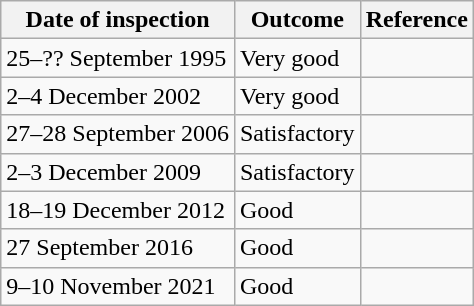<table class="wikitable">
<tr>
<th>Date of inspection</th>
<th>Outcome</th>
<th>Reference</th>
</tr>
<tr>
<td>25–?? September 1995</td>
<td>Very good</td>
<td> </td>
</tr>
<tr>
<td>2–4 December 2002</td>
<td>Very good</td>
<td></td>
</tr>
<tr>
<td>27–28 September 2006</td>
<td>Satisfactory</td>
<td></td>
</tr>
<tr>
<td>2–3 December 2009</td>
<td>Satisfactory</td>
<td></td>
</tr>
<tr>
<td>18–19 December 2012</td>
<td>Good</td>
<td></td>
</tr>
<tr>
<td>27 September 2016</td>
<td>Good</td>
<td></td>
</tr>
<tr>
<td>9–10 November 2021</td>
<td>Good</td>
<td></td>
</tr>
</table>
